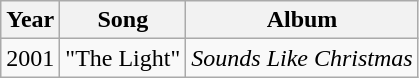<table class="wikitable">
<tr>
<th>Year</th>
<th>Song</th>
<th>Album</th>
</tr>
<tr>
<td>2001</td>
<td>"The Light"</td>
<td><em>Sounds Like Christmas</em></td>
</tr>
</table>
